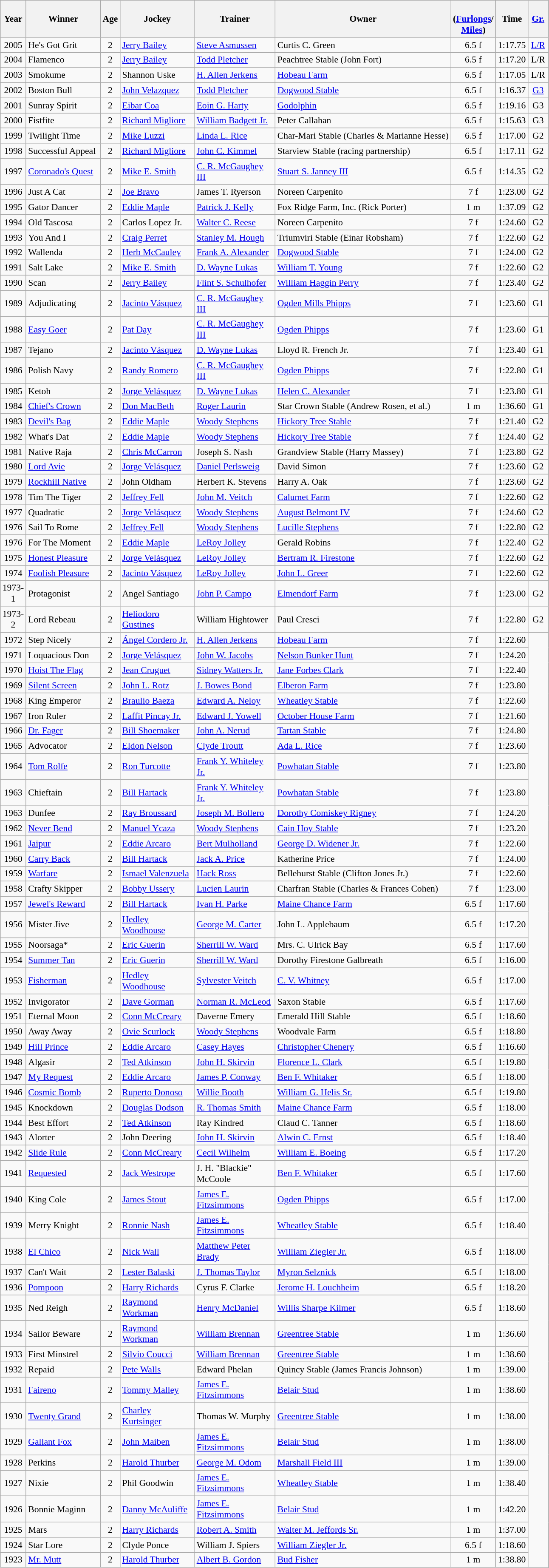<table class="wikitable sortable" style="font-size:90%">
<tr>
<th style="width:30px">Year</th>
<th style="width:110px">Winner</th>
<th style="width:20px">Age</th>
<th style="width:110px">Jockey</th>
<th style="width:120px">Trainer</th>
<th>Owner<br></th>
<th style="width:25px"><br> <span>(<a href='#'>Furlongs</a>/ <a href='#'>Miles</a>)</span></th>
<th style="width:25px">Time</th>
<th style="width:25px"><a href='#'>Gr.</a></th>
</tr>
<tr>
<td align=center r>2005</td>
<td>He's Got Grit</td>
<td align=center>2</td>
<td><a href='#'>Jerry Bailey</a></td>
<td><a href='#'>Steve Asmussen</a></td>
<td>Curtis C. Green</td>
<td align=center>6.5 f</td>
<td align=center>1:17.75</td>
<td align=center><a href='#'>L/R</a></td>
</tr>
<tr>
<td align=center>2004</td>
<td>Flamenco</td>
<td align=center>2</td>
<td><a href='#'>Jerry Bailey</a></td>
<td><a href='#'>Todd Pletcher</a></td>
<td>Peachtree Stable (John Fort)</td>
<td align=center>6.5 f</td>
<td align=center>1:17.20</td>
<td align=center>L/R</td>
</tr>
<tr>
<td align=center>2003</td>
<td>Smokume</td>
<td align=center>2</td>
<td>Shannon Uske</td>
<td><a href='#'>H. Allen Jerkens</a></td>
<td><a href='#'>Hobeau Farm</a></td>
<td align=center>6.5 f</td>
<td align=center>1:17.05</td>
<td align=center>L/R</td>
</tr>
<tr>
<td align=center>2002</td>
<td>Boston Bull</td>
<td align=center>2</td>
<td><a href='#'>John Velazquez</a></td>
<td><a href='#'>Todd Pletcher</a></td>
<td><a href='#'>Dogwood Stable</a></td>
<td align=center>6.5 f</td>
<td align=center>1:16.37</td>
<td align=center><a href='#'>G3</a></td>
</tr>
<tr>
<td align=center>2001</td>
<td>Sunray Spirit</td>
<td align=center>2</td>
<td><a href='#'>Eibar Coa</a></td>
<td><a href='#'>Eoin G. Harty</a></td>
<td><a href='#'>Godolphin</a></td>
<td align=center>6.5 f</td>
<td align=center>1:19.16</td>
<td align=center>G3</td>
</tr>
<tr>
<td align=center>2000</td>
<td>Fistfite</td>
<td align=center>2</td>
<td><a href='#'>Richard Migliore</a></td>
<td><a href='#'>William Badgett Jr.</a></td>
<td>Peter Callahan</td>
<td align=center>6.5 f</td>
<td align=center>1:15.63</td>
<td align=center>G3</td>
</tr>
<tr>
<td align=center>1999</td>
<td>Twilight Time</td>
<td align=center>2</td>
<td><a href='#'>Mike Luzzi</a></td>
<td><a href='#'>Linda L. Rice</a></td>
<td>Char-Mari Stable (Charles & Marianne Hesse)</td>
<td align=center>6.5 f</td>
<td align=center>1:17.00</td>
<td align=center>G2</td>
</tr>
<tr>
<td align=center>1998</td>
<td>Successful Appeal</td>
<td align=center>2</td>
<td><a href='#'>Richard Migliore</a></td>
<td><a href='#'>John C. Kimmel</a></td>
<td>Starview Stable (racing partnership)</td>
<td align=center>6.5 f</td>
<td align=center>1:17.11</td>
<td align=center>G2</td>
</tr>
<tr>
<td align=center>1997</td>
<td><a href='#'>Coronado's Quest</a></td>
<td align=center>2</td>
<td><a href='#'>Mike E. Smith</a></td>
<td><a href='#'>C. R. McGaughey III</a></td>
<td><a href='#'>Stuart S. Janney III</a></td>
<td align=center>6.5 f</td>
<td align=center>1:14.35</td>
<td align=center>G2</td>
</tr>
<tr>
<td align=center>1996</td>
<td>Just A Cat</td>
<td align=center>2</td>
<td><a href='#'>Joe Bravo</a></td>
<td>James T. Ryerson</td>
<td>Noreen Carpenito</td>
<td align=center>7 f</td>
<td align=center>1:23.00</td>
<td align=center>G2</td>
</tr>
<tr>
<td align=center>1995</td>
<td>Gator Dancer</td>
<td align=center>2</td>
<td><a href='#'>Eddie Maple</a></td>
<td><a href='#'>Patrick J. Kelly</a></td>
<td>Fox Ridge Farm, Inc. (Rick Porter)</td>
<td align=center>1 m</td>
<td align=center>1:37.09</td>
<td align=center>G2</td>
</tr>
<tr>
<td align=center>1994</td>
<td>Old Tascosa</td>
<td align=center>2</td>
<td>Carlos Lopez Jr.</td>
<td><a href='#'>Walter C. Reese</a></td>
<td>Noreen Carpenito</td>
<td align=center>7 f</td>
<td align=center>1:24.60</td>
<td align=center>G2</td>
</tr>
<tr>
<td align=center>1993</td>
<td>You And I</td>
<td align=center>2</td>
<td><a href='#'>Craig Perret</a></td>
<td><a href='#'>Stanley M. Hough</a></td>
<td>Triumviri Stable (Einar Robsham)</td>
<td align=center>7 f</td>
<td align=center>1:22.60</td>
<td align=center>G2</td>
</tr>
<tr>
<td align=center>1992</td>
<td>Wallenda</td>
<td align=center>2</td>
<td><a href='#'>Herb McCauley</a></td>
<td><a href='#'>Frank A. Alexander</a></td>
<td><a href='#'>Dogwood Stable</a></td>
<td align=center>7 f</td>
<td align=center>1:24.00</td>
<td align=center>G2</td>
</tr>
<tr>
<td align=center>1991</td>
<td>Salt Lake</td>
<td align=center>2</td>
<td><a href='#'>Mike E. Smith</a></td>
<td><a href='#'>D. Wayne Lukas</a></td>
<td><a href='#'>William T. Young</a></td>
<td align=center>7 f</td>
<td align=center>1:22.60</td>
<td align=center>G2</td>
</tr>
<tr>
<td align=center>1990</td>
<td>Scan</td>
<td align=center>2</td>
<td><a href='#'>Jerry Bailey</a></td>
<td><a href='#'>Flint S. Schulhofer</a></td>
<td><a href='#'>William Haggin Perry</a></td>
<td align=center>7 f</td>
<td align=center>1:23.40</td>
<td align=center>G2</td>
</tr>
<tr>
<td align=center>1989</td>
<td>Adjudicating</td>
<td align=center>2</td>
<td><a href='#'>Jacinto Vásquez</a></td>
<td><a href='#'>C. R. McGaughey III</a></td>
<td><a href='#'>Ogden Mills Phipps</a></td>
<td align=center>7 f</td>
<td align=center>1:23.60</td>
<td align=center>G1</td>
</tr>
<tr>
<td align=center>1988</td>
<td><a href='#'>Easy Goer</a></td>
<td align=center>2</td>
<td><a href='#'>Pat Day</a></td>
<td><a href='#'>C. R. McGaughey III</a></td>
<td><a href='#'>Ogden Phipps</a></td>
<td align=center>7 f</td>
<td align=center>1:23.60</td>
<td align=center>G1</td>
</tr>
<tr>
<td align=center>1987</td>
<td>Tejano</td>
<td align=center>2</td>
<td><a href='#'>Jacinto Vásquez</a></td>
<td><a href='#'>D. Wayne Lukas</a></td>
<td>Lloyd R. French Jr.</td>
<td align=center>7 f</td>
<td align=center>1:23.40</td>
<td align=center>G1</td>
</tr>
<tr>
<td align=center>1986</td>
<td>Polish Navy</td>
<td align=center>2</td>
<td><a href='#'>Randy Romero</a></td>
<td><a href='#'>C. R. McGaughey III</a></td>
<td><a href='#'>Ogden Phipps</a></td>
<td align=center>7 f</td>
<td align=center>1:22.80</td>
<td align=center>G1</td>
</tr>
<tr>
<td align=center>1985</td>
<td>Ketoh</td>
<td align=center>2</td>
<td><a href='#'>Jorge Velásquez</a></td>
<td><a href='#'>D. Wayne Lukas</a></td>
<td><a href='#'>Helen C. Alexander</a></td>
<td align=center>7 f</td>
<td align=center>1:23.80</td>
<td align=center>G1</td>
</tr>
<tr>
<td align=center>1984</td>
<td><a href='#'>Chief's Crown</a></td>
<td align=center>2</td>
<td><a href='#'>Don MacBeth</a></td>
<td><a href='#'>Roger Laurin</a></td>
<td>Star Crown Stable (Andrew Rosen, et al.)</td>
<td align=center>1 m</td>
<td align=center>1:36.60</td>
<td align=center>G1</td>
</tr>
<tr>
<td align=center>1983</td>
<td><a href='#'>Devil's Bag</a></td>
<td align=center>2</td>
<td><a href='#'>Eddie Maple</a></td>
<td><a href='#'>Woody Stephens</a></td>
<td><a href='#'>Hickory Tree Stable</a></td>
<td align=center>7 f</td>
<td align=center>1:21.40</td>
<td align=center>G2</td>
</tr>
<tr>
<td align=center>1982</td>
<td>What's Dat</td>
<td align=center>2</td>
<td><a href='#'>Eddie Maple</a></td>
<td><a href='#'>Woody Stephens</a></td>
<td><a href='#'>Hickory Tree Stable</a></td>
<td align=center>7 f</td>
<td align=center>1:24.40</td>
<td align=center>G2</td>
</tr>
<tr>
<td align=center>1981</td>
<td>Native Raja</td>
<td align=center>2</td>
<td><a href='#'>Chris McCarron</a></td>
<td>Joseph S. Nash</td>
<td>Grandview Stable (Harry Massey)</td>
<td align=center>7 f</td>
<td align=center>1:23.80</td>
<td align=center>G2</td>
</tr>
<tr>
<td align=center>1980</td>
<td><a href='#'>Lord Avie</a></td>
<td align=center>2</td>
<td><a href='#'>Jorge Velásquez</a></td>
<td><a href='#'>Daniel Perlsweig</a></td>
<td>David Simon</td>
<td align=center>7 f</td>
<td align=center>1:23.60</td>
<td align=center>G2</td>
</tr>
<tr>
<td align=center>1979</td>
<td><a href='#'>Rockhill Native</a></td>
<td align=center>2</td>
<td>John Oldham</td>
<td>Herbert K. Stevens</td>
<td>Harry A. Oak</td>
<td align=center>7 f</td>
<td align=center>1:23.60</td>
<td align=center>G2</td>
</tr>
<tr>
<td align=center>1978</td>
<td>Tim The Tiger</td>
<td align=center>2</td>
<td><a href='#'>Jeffrey Fell</a></td>
<td><a href='#'>John M. Veitch</a></td>
<td><a href='#'>Calumet Farm</a></td>
<td align=center>7 f</td>
<td align=center>1:22.60</td>
<td align=center>G2</td>
</tr>
<tr>
<td align=center>1977</td>
<td>Quadratic</td>
<td align=center>2</td>
<td><a href='#'>Jorge Velásquez</a></td>
<td><a href='#'>Woody Stephens</a></td>
<td><a href='#'>August Belmont IV</a></td>
<td align=center>7 f</td>
<td align=center>1:24.60</td>
<td align=center>G2</td>
</tr>
<tr>
<td align=center>1976</td>
<td>Sail To Rome</td>
<td align=center>2</td>
<td><a href='#'>Jeffrey Fell</a></td>
<td><a href='#'>Woody Stephens</a></td>
<td><a href='#'>Lucille Stephens</a></td>
<td align=center>7 f</td>
<td align=center>1:22.80</td>
<td align=center>G2</td>
</tr>
<tr>
<td align=center>1976</td>
<td>For The Moment</td>
<td align=center>2</td>
<td><a href='#'>Eddie Maple</a></td>
<td><a href='#'>LeRoy Jolley</a></td>
<td>Gerald Robins</td>
<td align=center>7 f</td>
<td align=center>1:22.40</td>
<td align=center>G2</td>
</tr>
<tr>
<td align=center>1975</td>
<td><a href='#'>Honest Pleasure</a></td>
<td align=center>2</td>
<td><a href='#'>Jorge Velásquez</a></td>
<td><a href='#'>LeRoy Jolley</a></td>
<td><a href='#'>Bertram R. Firestone</a></td>
<td align=center>7 f</td>
<td align=center>1:22.60</td>
<td align=center>G2</td>
</tr>
<tr>
<td align=center>1974</td>
<td><a href='#'>Foolish Pleasure</a></td>
<td align=center>2</td>
<td><a href='#'>Jacinto Vásquez</a></td>
<td><a href='#'>LeRoy Jolley</a></td>
<td><a href='#'>John L. Greer</a></td>
<td align=center>7 f</td>
<td align=center>1:22.60</td>
<td align=center>G2</td>
</tr>
<tr>
<td align=center>1973-1</td>
<td>Protagonist</td>
<td align=center>2</td>
<td>Angel Santiago</td>
<td><a href='#'>John P. Campo</a></td>
<td><a href='#'>Elmendorf Farm</a></td>
<td align=center>7 f</td>
<td align=center>1:23.00</td>
<td align=center>G2</td>
</tr>
<tr>
<td align=center>1973-2</td>
<td>Lord Rebeau</td>
<td align=center>2</td>
<td><a href='#'>Heliodoro Gustines</a></td>
<td>William Hightower</td>
<td>Paul Cresci</td>
<td align=center>7 f</td>
<td align=center>1:22.80</td>
<td align=center>G2</td>
</tr>
<tr>
<td align=center>1972</td>
<td>Step Nicely</td>
<td align=center>2</td>
<td><a href='#'>Ángel Cordero Jr.</a></td>
<td><a href='#'>H. Allen Jerkens</a></td>
<td><a href='#'>Hobeau Farm</a></td>
<td align=center>7 f</td>
<td align=center>1:22.60</td>
</tr>
<tr>
<td align=center>1971</td>
<td>Loquacious Don</td>
<td align=center>2</td>
<td><a href='#'>Jorge Velásquez</a></td>
<td><a href='#'>John W. Jacobs</a></td>
<td><a href='#'>Nelson Bunker Hunt</a></td>
<td align=center>7 f</td>
<td align=center>1:24.20</td>
</tr>
<tr>
<td align=center>1970</td>
<td><a href='#'>Hoist The Flag</a></td>
<td align=center>2</td>
<td><a href='#'>Jean Cruguet</a></td>
<td><a href='#'>Sidney Watters Jr.</a></td>
<td><a href='#'>Jane Forbes Clark</a></td>
<td align=center>7 f</td>
<td align=center>1:22.40</td>
</tr>
<tr>
<td align=center>1969</td>
<td><a href='#'>Silent Screen</a></td>
<td align=center>2</td>
<td><a href='#'>John L. Rotz</a></td>
<td><a href='#'>J. Bowes Bond</a></td>
<td><a href='#'>Elberon Farm</a></td>
<td align=center>7 f</td>
<td align=center>1:23.80</td>
</tr>
<tr>
<td align=center>1968</td>
<td>King Emperor</td>
<td align=center>2</td>
<td><a href='#'>Braulio Baeza</a></td>
<td><a href='#'>Edward A. Neloy</a></td>
<td><a href='#'>Wheatley Stable</a></td>
<td align=center>7 f</td>
<td align=center>1:22.60</td>
</tr>
<tr>
<td align=center>1967</td>
<td>Iron Ruler</td>
<td align=center>2</td>
<td><a href='#'>Laffit Pincay Jr.</a></td>
<td><a href='#'>Edward J. Yowell</a></td>
<td><a href='#'>October House Farm</a></td>
<td align=center>7 f</td>
<td align=center>1:21.60</td>
</tr>
<tr>
<td align=center>1966</td>
<td><a href='#'>Dr. Fager</a></td>
<td align=center>2</td>
<td><a href='#'>Bill Shoemaker</a></td>
<td><a href='#'>John A. Nerud</a></td>
<td><a href='#'>Tartan Stable</a></td>
<td align=center>7 f</td>
<td align=center>1:24.80</td>
</tr>
<tr>
<td align=center>1965</td>
<td>Advocator</td>
<td align=center>2</td>
<td><a href='#'>Eldon Nelson</a></td>
<td><a href='#'>Clyde Troutt</a></td>
<td><a href='#'>Ada L. Rice</a></td>
<td align=center>7 f</td>
<td align=center>1:23.60</td>
</tr>
<tr>
<td align=center>1964</td>
<td><a href='#'>Tom Rolfe</a></td>
<td align=center>2</td>
<td><a href='#'>Ron Turcotte</a></td>
<td><a href='#'>Frank Y. Whiteley Jr.</a></td>
<td><a href='#'>Powhatan Stable</a></td>
<td align=center>7 f</td>
<td align=center>1:23.80</td>
</tr>
<tr>
<td align=center>1963</td>
<td>Chieftain</td>
<td align=center>2</td>
<td><a href='#'>Bill Hartack</a></td>
<td><a href='#'>Frank Y. Whiteley Jr.</a></td>
<td><a href='#'>Powhatan Stable</a></td>
<td align=center>7 f</td>
<td align=center>1:23.80</td>
</tr>
<tr>
<td align=center>1963</td>
<td>Dunfee</td>
<td align=center>2</td>
<td><a href='#'>Ray Broussard</a></td>
<td><a href='#'>Joseph M. Bollero</a></td>
<td><a href='#'>Dorothy Comiskey Rigney</a></td>
<td align=center>7 f</td>
<td align=center>1:24.20</td>
</tr>
<tr>
<td align=center>1962</td>
<td><a href='#'>Never Bend</a></td>
<td align=center>2</td>
<td><a href='#'>Manuel Ycaza</a></td>
<td><a href='#'>Woody Stephens</a></td>
<td><a href='#'>Cain Hoy Stable</a></td>
<td align=center>7 f</td>
<td align=center>1:23.20</td>
</tr>
<tr>
<td align=center>1961</td>
<td><a href='#'>Jaipur</a></td>
<td align=center>2</td>
<td><a href='#'>Eddie Arcaro</a></td>
<td><a href='#'>Bert Mulholland</a></td>
<td><a href='#'>George D. Widener Jr.</a></td>
<td align=center>7 f</td>
<td align=center>1:22.60</td>
</tr>
<tr>
<td align=center>1960</td>
<td><a href='#'>Carry Back</a></td>
<td align=center>2</td>
<td><a href='#'>Bill Hartack</a></td>
<td><a href='#'>Jack A. Price</a></td>
<td>Katherine Price</td>
<td align=center>7 f</td>
<td align=center>1:24.00</td>
</tr>
<tr>
<td align=center>1959</td>
<td><a href='#'>Warfare</a></td>
<td align=center>2</td>
<td><a href='#'>Ismael Valenzuela</a></td>
<td><a href='#'>Hack Ross</a></td>
<td>Bellehurst Stable (Clifton Jones Jr.)</td>
<td align=center>7 f</td>
<td align=center>1:22.60</td>
</tr>
<tr>
<td align=center>1958</td>
<td>Crafty Skipper</td>
<td align=center>2</td>
<td><a href='#'>Bobby Ussery</a></td>
<td><a href='#'>Lucien Laurin</a></td>
<td>Charfran Stable (Charles & Frances Cohen)</td>
<td align=center>7 f</td>
<td align=center>1:23.00</td>
</tr>
<tr>
<td align=center>1957</td>
<td><a href='#'>Jewel's Reward</a></td>
<td align=center>2</td>
<td><a href='#'>Bill Hartack</a></td>
<td><a href='#'>Ivan H. Parke</a></td>
<td><a href='#'>Maine Chance Farm</a></td>
<td align=center>6.5 f</td>
<td align=center>1:17.60</td>
</tr>
<tr>
<td align=center>1956</td>
<td>Mister Jive</td>
<td align=center>2</td>
<td><a href='#'>Hedley Woodhouse</a></td>
<td><a href='#'>George M. Carter</a></td>
<td>John L. Applebaum</td>
<td align=center>6.5 f</td>
<td align=center>1:17.20</td>
</tr>
<tr>
<td align=center>1955</td>
<td>Noorsaga*</td>
<td align=center>2</td>
<td><a href='#'>Eric Guerin</a></td>
<td><a href='#'>Sherrill W. Ward</a></td>
<td>Mrs. C. Ulrick Bay</td>
<td align=center>6.5 f</td>
<td align=center>1:17.60</td>
</tr>
<tr>
<td align=center>1954</td>
<td><a href='#'>Summer Tan</a></td>
<td align=center>2</td>
<td><a href='#'>Eric Guerin</a></td>
<td><a href='#'>Sherrill W. Ward</a></td>
<td>Dorothy Firestone Galbreath</td>
<td align=center>6.5 f</td>
<td align=center>1:16.00</td>
</tr>
<tr>
<td align=center>1953</td>
<td><a href='#'>Fisherman</a></td>
<td align=center>2</td>
<td><a href='#'>Hedley Woodhouse</a></td>
<td><a href='#'>Sylvester Veitch</a></td>
<td><a href='#'>C. V. Whitney</a></td>
<td align=center>6.5 f</td>
<td align=center>1:17.00</td>
</tr>
<tr>
<td align=center>1952</td>
<td>Invigorator</td>
<td align=center>2</td>
<td><a href='#'>Dave Gorman</a></td>
<td><a href='#'>Norman R. McLeod</a></td>
<td>Saxon Stable</td>
<td align=center>6.5 f</td>
<td align=center>1:17.60</td>
</tr>
<tr>
<td align=center>1951</td>
<td>Eternal Moon</td>
<td align=center>2</td>
<td><a href='#'>Conn McCreary</a></td>
<td>Daverne Emery</td>
<td>Emerald Hill Stable</td>
<td align=center>6.5 f</td>
<td align=center>1:18.60</td>
</tr>
<tr>
<td align=center>1950</td>
<td>Away Away</td>
<td align=center>2</td>
<td><a href='#'>Ovie Scurlock</a></td>
<td><a href='#'>Woody Stephens</a></td>
<td>Woodvale Farm</td>
<td align=center>6.5 f</td>
<td align=center>1:18.80</td>
</tr>
<tr>
<td align=center>1949</td>
<td><a href='#'>Hill Prince</a></td>
<td align=center>2</td>
<td><a href='#'>Eddie Arcaro</a></td>
<td><a href='#'>Casey Hayes</a></td>
<td><a href='#'>Christopher Chenery</a></td>
<td align=center>6.5 f</td>
<td align=center>1:16.60</td>
</tr>
<tr>
<td align=center>1948</td>
<td>Algasir</td>
<td align=center>2</td>
<td><a href='#'>Ted Atkinson</a></td>
<td><a href='#'>John H. Skirvin</a></td>
<td><a href='#'>Florence L. Clark</a></td>
<td align=center>6.5 f</td>
<td align=center>1:19.80</td>
</tr>
<tr>
<td align=center>1947</td>
<td><a href='#'>My Request</a></td>
<td align=center>2</td>
<td><a href='#'>Eddie Arcaro</a></td>
<td><a href='#'>James P. Conway</a></td>
<td><a href='#'>Ben F. Whitaker</a></td>
<td align=center>6.5 f</td>
<td align=center>1:18.00</td>
</tr>
<tr>
<td align=center>1946</td>
<td><a href='#'>Cosmic Bomb</a></td>
<td align=center>2</td>
<td><a href='#'>Ruperto Donoso</a></td>
<td><a href='#'>Willie Booth</a></td>
<td><a href='#'>William G. Helis Sr.</a></td>
<td align=center>6.5 f</td>
<td align=center>1:19.80</td>
</tr>
<tr>
<td align=center>1945</td>
<td>Knockdown</td>
<td align=center>2</td>
<td><a href='#'>Douglas Dodson</a></td>
<td><a href='#'>R. Thomas Smith</a></td>
<td><a href='#'>Maine Chance Farm</a></td>
<td align=center>6.5 f</td>
<td align=center>1:18.00</td>
</tr>
<tr>
<td align=center>1944</td>
<td>Best Effort</td>
<td align=center>2</td>
<td><a href='#'>Ted Atkinson</a></td>
<td>Ray Kindred</td>
<td>Claud C. Tanner</td>
<td align=center>6.5 f</td>
<td align=center>1:18.60</td>
</tr>
<tr>
<td align=center>1943</td>
<td>Alorter</td>
<td align=center>2</td>
<td>John Deering</td>
<td><a href='#'>John H. Skirvin</a></td>
<td><a href='#'>Alwin C. Ernst</a></td>
<td align=center>6.5 f</td>
<td align=center>1:18.40</td>
</tr>
<tr>
<td align=center>1942</td>
<td><a href='#'>Slide Rule</a></td>
<td align=center>2</td>
<td><a href='#'>Conn McCreary</a></td>
<td><a href='#'>Cecil Wilhelm</a></td>
<td><a href='#'>William E. Boeing</a></td>
<td align=center>6.5 f</td>
<td align=center>1:17.20</td>
</tr>
<tr>
<td align=center>1941</td>
<td><a href='#'>Requested</a></td>
<td align=center>2</td>
<td><a href='#'>Jack Westrope</a></td>
<td>J. H. "Blackie" McCoole</td>
<td><a href='#'>Ben F. Whitaker</a></td>
<td align=center>6.5 f</td>
<td align=center>1:17.60</td>
</tr>
<tr>
<td align=center>1940</td>
<td>King Cole</td>
<td align=center>2</td>
<td><a href='#'>James Stout</a></td>
<td><a href='#'>James E. Fitzsimmons</a></td>
<td><a href='#'>Ogden Phipps</a></td>
<td align=center>6.5 f</td>
<td align=center>1:17.00</td>
</tr>
<tr>
<td align=center>1939</td>
<td>Merry Knight</td>
<td align=center>2</td>
<td><a href='#'>Ronnie Nash</a></td>
<td><a href='#'>James E. Fitzsimmons</a></td>
<td><a href='#'>Wheatley Stable</a></td>
<td align=center>6.5 f</td>
<td align=center>1:18.40</td>
</tr>
<tr>
<td align=center>1938</td>
<td><a href='#'>El Chico</a></td>
<td align=center>2</td>
<td><a href='#'>Nick Wall</a></td>
<td><a href='#'>Matthew Peter Brady</a></td>
<td><a href='#'>William Ziegler Jr.</a></td>
<td align=center>6.5 f</td>
<td align=center>1:18.00</td>
</tr>
<tr>
<td align=center>1937</td>
<td>Can't Wait</td>
<td align=center>2</td>
<td><a href='#'>Lester Balaski</a></td>
<td><a href='#'>J. Thomas Taylor</a></td>
<td><a href='#'>Myron Selznick</a></td>
<td align=center>6.5 f</td>
<td align=center>1:18.00</td>
</tr>
<tr>
<td align=center>1936</td>
<td><a href='#'>Pompoon</a></td>
<td align=center>2</td>
<td><a href='#'>Harry Richards</a></td>
<td>Cyrus F. Clarke</td>
<td><a href='#'>Jerome H. Louchheim</a></td>
<td align=center>6.5 f</td>
<td align=center>1:18.20</td>
</tr>
<tr>
<td align=center>1935</td>
<td>Ned Reigh</td>
<td align=center>2</td>
<td><a href='#'>Raymond Workman</a></td>
<td><a href='#'>Henry McDaniel</a></td>
<td><a href='#'>Willis Sharpe Kilmer</a></td>
<td align=center>6.5 f</td>
<td align=center>1:18.60</td>
</tr>
<tr>
<td align=center>1934</td>
<td>Sailor Beware</td>
<td align=center>2</td>
<td><a href='#'>Raymond Workman</a></td>
<td><a href='#'>William Brennan</a></td>
<td><a href='#'>Greentree Stable</a></td>
<td align=center>1 m</td>
<td align=center>1:36.60</td>
</tr>
<tr>
<td align=center>1933</td>
<td>First Minstrel</td>
<td align=center>2</td>
<td><a href='#'>Silvio Coucci</a></td>
<td><a href='#'>William Brennan</a></td>
<td><a href='#'>Greentree Stable</a></td>
<td align=center>1 m</td>
<td align=center>1:38.60</td>
</tr>
<tr>
<td align=center>1932</td>
<td>Repaid</td>
<td align=center>2</td>
<td><a href='#'>Pete Walls</a></td>
<td>Edward Phelan</td>
<td>Quincy Stable (James Francis Johnson)</td>
<td align=center>1 m</td>
<td align=center>1:39.00</td>
</tr>
<tr>
<td align=center>1931</td>
<td><a href='#'>Faireno</a></td>
<td align=center>2</td>
<td><a href='#'>Tommy Malley</a></td>
<td><a href='#'>James E. Fitzsimmons</a></td>
<td><a href='#'>Belair Stud</a></td>
<td align=center>1 m</td>
<td align=center>1:38.60</td>
</tr>
<tr>
<td align=center>1930</td>
<td><a href='#'>Twenty Grand</a></td>
<td align=center>2</td>
<td><a href='#'>Charley Kurtsinger</a></td>
<td>Thomas W. Murphy</td>
<td><a href='#'>Greentree Stable</a></td>
<td align=center>1 m</td>
<td align=center>1:38.00</td>
</tr>
<tr>
<td align=center>1929</td>
<td><a href='#'>Gallant Fox</a></td>
<td align=center>2</td>
<td><a href='#'>John Maiben</a></td>
<td><a href='#'>James E. Fitzsimmons</a></td>
<td><a href='#'>Belair Stud</a></td>
<td align=center>1 m</td>
<td align=center>1:38.00</td>
</tr>
<tr>
<td align=center>1928</td>
<td>Perkins</td>
<td align=center>2</td>
<td><a href='#'>Harold Thurber</a></td>
<td><a href='#'>George M. Odom</a></td>
<td><a href='#'>Marshall Field III</a></td>
<td align=center>1 m</td>
<td align=center>1:39.00</td>
</tr>
<tr>
<td align=center>1927</td>
<td>Nixie</td>
<td align=center>2</td>
<td>Phil Goodwin</td>
<td><a href='#'>James E. Fitzsimmons</a></td>
<td><a href='#'>Wheatley Stable</a></td>
<td align=center>1 m</td>
<td align=center>1:38.40</td>
</tr>
<tr>
<td align=center>1926</td>
<td>Bonnie Maginn</td>
<td align=center>2</td>
<td><a href='#'>Danny McAuliffe</a></td>
<td><a href='#'>James E. Fitzsimmons</a></td>
<td><a href='#'>Belair Stud</a></td>
<td align=center>1 m</td>
<td align=center>1:42.20</td>
</tr>
<tr>
<td align=center>1925</td>
<td>Mars</td>
<td align=center>2</td>
<td><a href='#'>Harry Richards</a></td>
<td><a href='#'>Robert A. Smith</a></td>
<td><a href='#'>Walter M. Jeffords Sr.</a></td>
<td align=center>1 m</td>
<td align=center>1:37.00</td>
</tr>
<tr>
<td align=center>1924</td>
<td>Star Lore</td>
<td align=center>2</td>
<td>Clyde Ponce</td>
<td>William J. Spiers</td>
<td><a href='#'>William Ziegler Jr.</a></td>
<td align=center>6.5 f</td>
<td align=center>1:18.60</td>
</tr>
<tr>
<td align=center>1923</td>
<td><a href='#'>Mr. Mutt</a></td>
<td align=center>2</td>
<td><a href='#'>Harold Thurber</a></td>
<td><a href='#'>Albert B. Gordon</a></td>
<td><a href='#'>Bud Fisher</a></td>
<td align=center>1 m</td>
<td align=center>1:38.80</td>
</tr>
<tr>
</tr>
</table>
